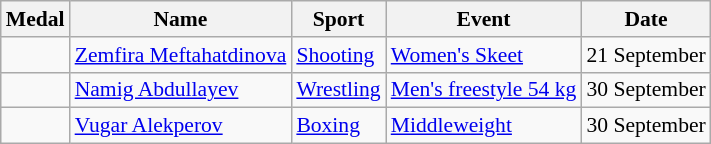<table class="wikitable sortable" style="font-size:90%">
<tr>
<th>Medal</th>
<th>Name</th>
<th>Sport</th>
<th>Event</th>
<th>Date</th>
</tr>
<tr>
<td></td>
<td><a href='#'>Zemfira Meftahatdinova</a></td>
<td><a href='#'>Shooting</a></td>
<td><a href='#'>Women's Skeet</a></td>
<td>21 September</td>
</tr>
<tr>
<td></td>
<td><a href='#'>Namig Abdullayev</a></td>
<td><a href='#'>Wrestling</a></td>
<td><a href='#'>Men's freestyle 54 kg</a></td>
<td>30 September</td>
</tr>
<tr>
<td></td>
<td><a href='#'>Vugar Alekperov</a></td>
<td><a href='#'>Boxing</a></td>
<td><a href='#'>Middleweight</a></td>
<td>30 September</td>
</tr>
</table>
